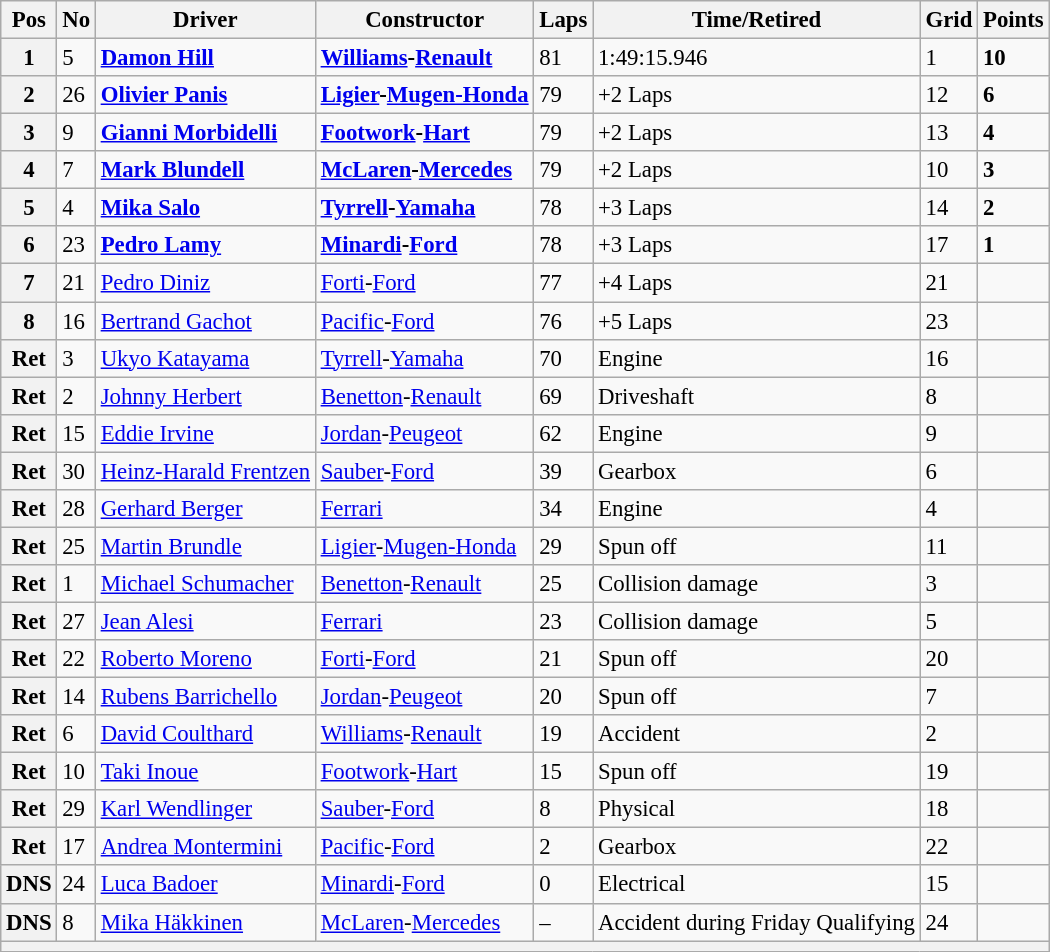<table class="wikitable" style="font-size: 95%;">
<tr>
<th>Pos</th>
<th>No</th>
<th>Driver</th>
<th>Constructor</th>
<th>Laps</th>
<th>Time/Retired</th>
<th>Grid</th>
<th>Points</th>
</tr>
<tr>
<th>1</th>
<td>5</td>
<td> <strong><a href='#'>Damon Hill</a></strong></td>
<td><strong><a href='#'>Williams</a>-<a href='#'>Renault</a></strong></td>
<td>81</td>
<td>1:49:15.946</td>
<td>1</td>
<td><strong>10</strong></td>
</tr>
<tr>
<th>2</th>
<td>26</td>
<td> <strong><a href='#'>Olivier Panis</a></strong></td>
<td><strong><a href='#'>Ligier</a>-<a href='#'>Mugen-Honda</a></strong></td>
<td>79</td>
<td>+2 Laps</td>
<td>12</td>
<td><strong>6</strong></td>
</tr>
<tr>
<th>3</th>
<td>9</td>
<td> <strong><a href='#'>Gianni Morbidelli</a></strong></td>
<td><strong><a href='#'>Footwork</a>-<a href='#'>Hart</a></strong></td>
<td>79</td>
<td>+2 Laps</td>
<td>13</td>
<td><strong>4</strong></td>
</tr>
<tr>
<th>4</th>
<td>7</td>
<td> <strong><a href='#'>Mark Blundell</a></strong></td>
<td><strong><a href='#'>McLaren</a>-<a href='#'>Mercedes</a></strong></td>
<td>79</td>
<td>+2 Laps</td>
<td>10</td>
<td><strong>3</strong></td>
</tr>
<tr>
<th>5</th>
<td>4</td>
<td> <strong><a href='#'>Mika Salo</a></strong></td>
<td><strong><a href='#'>Tyrrell</a>-<a href='#'>Yamaha</a></strong></td>
<td>78</td>
<td>+3 Laps</td>
<td>14</td>
<td><strong>2</strong></td>
</tr>
<tr>
<th>6</th>
<td>23</td>
<td> <strong><a href='#'>Pedro Lamy</a></strong></td>
<td><strong><a href='#'>Minardi</a>-<a href='#'>Ford</a></strong></td>
<td>78</td>
<td>+3 Laps</td>
<td>17</td>
<td><strong>1</strong></td>
</tr>
<tr>
<th>7</th>
<td>21</td>
<td> <a href='#'>Pedro Diniz</a></td>
<td><a href='#'>Forti</a>-<a href='#'>Ford</a></td>
<td>77</td>
<td>+4 Laps</td>
<td>21</td>
<td> </td>
</tr>
<tr>
<th>8</th>
<td>16</td>
<td> <a href='#'>Bertrand Gachot</a></td>
<td><a href='#'>Pacific</a>-<a href='#'>Ford</a></td>
<td>76</td>
<td>+5 Laps</td>
<td>23</td>
<td> </td>
</tr>
<tr>
<th>Ret</th>
<td>3</td>
<td> <a href='#'>Ukyo Katayama</a></td>
<td><a href='#'>Tyrrell</a>-<a href='#'>Yamaha</a></td>
<td>70</td>
<td>Engine</td>
<td>16</td>
<td> </td>
</tr>
<tr>
<th>Ret</th>
<td>2</td>
<td> <a href='#'>Johnny Herbert</a></td>
<td><a href='#'>Benetton</a>-<a href='#'>Renault</a></td>
<td>69</td>
<td>Driveshaft</td>
<td>8</td>
<td> </td>
</tr>
<tr>
<th>Ret</th>
<td>15</td>
<td> <a href='#'>Eddie Irvine</a></td>
<td><a href='#'>Jordan</a>-<a href='#'>Peugeot</a></td>
<td>62</td>
<td>Engine</td>
<td>9</td>
<td> </td>
</tr>
<tr>
<th>Ret</th>
<td>30</td>
<td> <a href='#'>Heinz-Harald Frentzen</a></td>
<td><a href='#'>Sauber</a>-<a href='#'>Ford</a></td>
<td>39</td>
<td>Gearbox</td>
<td>6</td>
<td> </td>
</tr>
<tr>
<th>Ret</th>
<td>28</td>
<td> <a href='#'>Gerhard Berger</a></td>
<td><a href='#'>Ferrari</a></td>
<td>34</td>
<td>Engine</td>
<td>4</td>
<td> </td>
</tr>
<tr>
<th>Ret</th>
<td>25</td>
<td> <a href='#'>Martin Brundle</a></td>
<td><a href='#'>Ligier</a>-<a href='#'>Mugen-Honda</a></td>
<td>29</td>
<td>Spun off</td>
<td>11</td>
<td> </td>
</tr>
<tr>
<th>Ret</th>
<td>1</td>
<td> <a href='#'>Michael Schumacher</a></td>
<td><a href='#'>Benetton</a>-<a href='#'>Renault</a></td>
<td>25</td>
<td>Collision damage</td>
<td>3</td>
<td> </td>
</tr>
<tr>
<th>Ret</th>
<td>27</td>
<td> <a href='#'>Jean Alesi</a></td>
<td><a href='#'>Ferrari</a></td>
<td>23</td>
<td>Collision damage</td>
<td>5</td>
<td> </td>
</tr>
<tr>
<th>Ret</th>
<td>22</td>
<td> <a href='#'>Roberto Moreno</a></td>
<td><a href='#'>Forti</a>-<a href='#'>Ford</a></td>
<td>21</td>
<td>Spun off</td>
<td>20</td>
<td> </td>
</tr>
<tr>
<th>Ret</th>
<td>14</td>
<td> <a href='#'>Rubens Barrichello</a></td>
<td><a href='#'>Jordan</a>-<a href='#'>Peugeot</a></td>
<td>20</td>
<td>Spun off</td>
<td>7</td>
<td> </td>
</tr>
<tr>
<th>Ret</th>
<td>6</td>
<td> <a href='#'>David Coulthard</a></td>
<td><a href='#'>Williams</a>-<a href='#'>Renault</a></td>
<td>19</td>
<td>Accident</td>
<td>2</td>
<td> </td>
</tr>
<tr>
<th>Ret</th>
<td>10</td>
<td> <a href='#'>Taki Inoue</a></td>
<td><a href='#'>Footwork</a>-<a href='#'>Hart</a></td>
<td>15</td>
<td>Spun off</td>
<td>19</td>
<td> </td>
</tr>
<tr>
<th>Ret</th>
<td>29</td>
<td> <a href='#'>Karl Wendlinger</a></td>
<td><a href='#'>Sauber</a>-<a href='#'>Ford</a></td>
<td>8</td>
<td>Physical</td>
<td>18</td>
<td> </td>
</tr>
<tr>
<th>Ret</th>
<td>17</td>
<td> <a href='#'>Andrea Montermini</a></td>
<td><a href='#'>Pacific</a>-<a href='#'>Ford</a></td>
<td>2</td>
<td>Gearbox</td>
<td>22</td>
<td> </td>
</tr>
<tr>
<th>DNS</th>
<td>24</td>
<td> <a href='#'>Luca Badoer</a></td>
<td><a href='#'>Minardi</a>-<a href='#'>Ford</a></td>
<td>0</td>
<td>Electrical</td>
<td>15</td>
<td> </td>
</tr>
<tr>
<th>DNS</th>
<td>8</td>
<td> <a href='#'>Mika Häkkinen</a></td>
<td><a href='#'>McLaren</a>-<a href='#'>Mercedes</a></td>
<td>–</td>
<td>Accident during Friday Qualifying</td>
<td>24</td>
<td> </td>
</tr>
<tr>
<th colspan="8"></th>
</tr>
</table>
